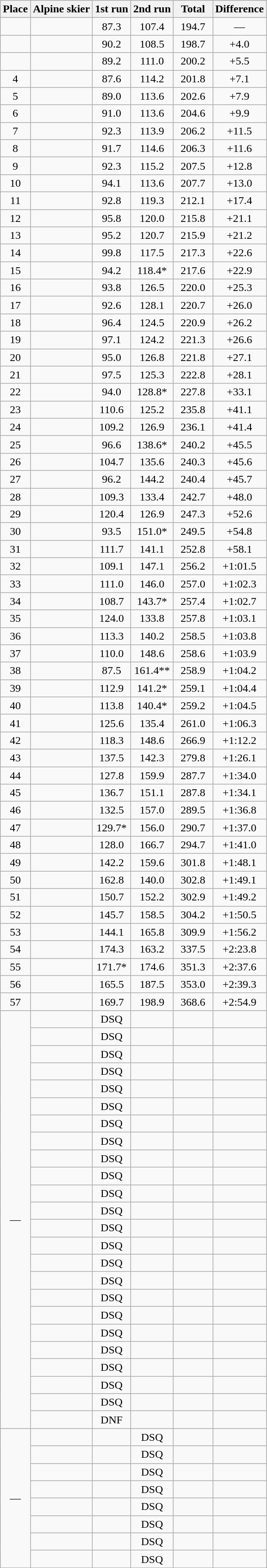<table class="wikitable sortable" style="text-align:center">
<tr>
<th>Place</th>
<th>Alpine skier</th>
<th>1st run</th>
<th>2nd run</th>
<th width=50>Total</th>
<th>Difference</th>
</tr>
<tr>
<td></td>
<td align=left></td>
<td>87.3</td>
<td>107.4</td>
<td>194.7</td>
<td>—</td>
</tr>
<tr>
<td></td>
<td align=left></td>
<td>90.2</td>
<td>108.5</td>
<td>198.7</td>
<td>+4.0</td>
</tr>
<tr>
<td></td>
<td align=left></td>
<td>89.2</td>
<td>111.0</td>
<td>200.2</td>
<td>+5.5</td>
</tr>
<tr>
<td>4</td>
<td align=left></td>
<td>87.6</td>
<td>114.2</td>
<td>201.8</td>
<td>+7.1</td>
</tr>
<tr>
<td>5</td>
<td align=left></td>
<td>89.0</td>
<td>113.6</td>
<td>202.6</td>
<td>+7.9</td>
</tr>
<tr>
<td>6</td>
<td align=left></td>
<td>91.0</td>
<td>113.6</td>
<td>204.6</td>
<td>+9.9</td>
</tr>
<tr>
<td>7</td>
<td align=left></td>
<td>92.3</td>
<td>113.9</td>
<td>206.2</td>
<td>+11.5</td>
</tr>
<tr>
<td>8</td>
<td align=left></td>
<td>91.7</td>
<td>114.6</td>
<td>206.3</td>
<td>+11.6</td>
</tr>
<tr>
<td>9</td>
<td align=left></td>
<td>92.3</td>
<td>115.2</td>
<td>207.5</td>
<td>+12.8</td>
</tr>
<tr>
<td>10</td>
<td align=left></td>
<td>94.1</td>
<td>113.6</td>
<td>207.7</td>
<td>+13.0</td>
</tr>
<tr>
<td>11</td>
<td align=left></td>
<td>92.8</td>
<td>119.3</td>
<td>212.1</td>
<td>+17.4</td>
</tr>
<tr>
<td>12</td>
<td align=left></td>
<td>95.8</td>
<td>120.0</td>
<td>215.8</td>
<td>+21.1</td>
</tr>
<tr>
<td>13</td>
<td align=left></td>
<td>95.2</td>
<td>120.7</td>
<td>215.9</td>
<td>+21.2</td>
</tr>
<tr>
<td>14</td>
<td align=left></td>
<td>99.8</td>
<td>117.5</td>
<td>217.3</td>
<td>+22.6</td>
</tr>
<tr>
<td>15</td>
<td align=left></td>
<td>94.2</td>
<td>118.4*</td>
<td>217.6</td>
<td>+22.9</td>
</tr>
<tr>
<td>16</td>
<td align=left></td>
<td>93.8</td>
<td>126.5</td>
<td>220.0</td>
<td>+25.3</td>
</tr>
<tr>
<td>17</td>
<td align=left></td>
<td>92.6</td>
<td>128.1</td>
<td>220.7</td>
<td>+26.0</td>
</tr>
<tr>
<td>18</td>
<td align=left></td>
<td>96.4</td>
<td>124.5</td>
<td>220.9</td>
<td>+26.2</td>
</tr>
<tr>
<td>19</td>
<td align=left></td>
<td>97.1</td>
<td>124.2</td>
<td>221.3</td>
<td>+26.6</td>
</tr>
<tr>
<td>20</td>
<td align=left></td>
<td>95.0</td>
<td>126.8</td>
<td>221.8</td>
<td>+27.1</td>
</tr>
<tr>
<td>21</td>
<td align=left></td>
<td>97.5</td>
<td>125.3</td>
<td>222.8</td>
<td>+28.1</td>
</tr>
<tr>
<td>22</td>
<td align=left></td>
<td>94.0</td>
<td>128.8*</td>
<td>227.8</td>
<td>+33.1</td>
</tr>
<tr>
<td>23</td>
<td align=left></td>
<td>110.6</td>
<td>125.2</td>
<td>235.8</td>
<td>+41.1</td>
</tr>
<tr>
<td>24</td>
<td align=left></td>
<td>109.2</td>
<td>126.9</td>
<td>236.1</td>
<td>+41.4</td>
</tr>
<tr>
<td>25</td>
<td align=left></td>
<td>96.6</td>
<td>138.6*</td>
<td>240.2</td>
<td>+45.5</td>
</tr>
<tr>
<td>26</td>
<td align=left></td>
<td>104.7</td>
<td>135.6</td>
<td>240.3</td>
<td>+45.6</td>
</tr>
<tr>
<td>27</td>
<td align=left></td>
<td>96.2</td>
<td>144.2</td>
<td>240.4</td>
<td>+45.7</td>
</tr>
<tr>
<td>28</td>
<td align=left></td>
<td>109.3</td>
<td>133.4</td>
<td>242.7</td>
<td>+48.0</td>
</tr>
<tr>
<td>29</td>
<td align=left></td>
<td>120.4</td>
<td>126.9</td>
<td>247.3</td>
<td>+52.6</td>
</tr>
<tr>
<td>30</td>
<td align=left></td>
<td>93.5</td>
<td>151.0*</td>
<td>249.5</td>
<td>+54.8</td>
</tr>
<tr>
<td>31</td>
<td align=left></td>
<td>111.7</td>
<td>141.1</td>
<td>252.8</td>
<td>+58.1</td>
</tr>
<tr>
<td>32</td>
<td align=left></td>
<td>109.1</td>
<td>147.1</td>
<td>256.2</td>
<td>+1:01.5</td>
</tr>
<tr>
<td>33</td>
<td align=left></td>
<td>111.0</td>
<td>146.0</td>
<td>257.0</td>
<td>+1:02.3</td>
</tr>
<tr>
<td>34</td>
<td align=left></td>
<td>108.7</td>
<td>143.7*</td>
<td>257.4</td>
<td>+1:02.7</td>
</tr>
<tr>
<td>35</td>
<td align=left></td>
<td>124.0</td>
<td>133.8</td>
<td>257.8</td>
<td>+1:03.1</td>
</tr>
<tr>
<td>36</td>
<td align=left></td>
<td>113.3</td>
<td>140.2</td>
<td>258.5</td>
<td>+1:03.8</td>
</tr>
<tr>
<td>37</td>
<td align=left></td>
<td>110.0</td>
<td>148.6</td>
<td>258.6</td>
<td>+1:03.9</td>
</tr>
<tr>
<td>38</td>
<td align=left></td>
<td>87.5</td>
<td>161.4**</td>
<td>258.9</td>
<td>+1:04.2</td>
</tr>
<tr>
<td>39</td>
<td align=left></td>
<td>112.9</td>
<td>141.2*</td>
<td>259.1</td>
<td>+1:04.4</td>
</tr>
<tr>
<td>40</td>
<td align=left></td>
<td>113.8</td>
<td>140.4*</td>
<td>259.2</td>
<td>+1:04.5</td>
</tr>
<tr>
<td>41</td>
<td align=left></td>
<td>125.6</td>
<td>135.4</td>
<td>261.0</td>
<td>+1:06.3</td>
</tr>
<tr>
<td>42</td>
<td align=left></td>
<td>118.3</td>
<td>148.6</td>
<td>266.9</td>
<td>+1:12.2</td>
</tr>
<tr>
<td>43</td>
<td align=left></td>
<td>137.5</td>
<td>142.3</td>
<td>279.8</td>
<td>+1:26.1</td>
</tr>
<tr>
<td>44</td>
<td align=left></td>
<td>127.8</td>
<td>159.9</td>
<td>287.7</td>
<td>+1:34.0</td>
</tr>
<tr>
<td>45</td>
<td align=left></td>
<td>136.7</td>
<td>151.1</td>
<td>287.8</td>
<td>+1:34.1</td>
</tr>
<tr>
<td>46</td>
<td align=left></td>
<td>132.5</td>
<td>157.0</td>
<td>289.5</td>
<td>+1:36.8</td>
</tr>
<tr>
<td>47</td>
<td align=left></td>
<td>129.7*</td>
<td>156.0</td>
<td>290.7</td>
<td>+1:37.0</td>
</tr>
<tr>
<td>48</td>
<td align=left></td>
<td>128.0</td>
<td>166.7</td>
<td>294.7</td>
<td>+1:41.0</td>
</tr>
<tr>
<td>49</td>
<td align=left></td>
<td>142.2</td>
<td>159.6</td>
<td>301.8</td>
<td>+1:48.1</td>
</tr>
<tr>
<td>50</td>
<td align=left></td>
<td>162.8</td>
<td>140.0</td>
<td>302.8</td>
<td>+1:49.1</td>
</tr>
<tr>
<td>51</td>
<td align=left></td>
<td>150.7</td>
<td>152.2</td>
<td>302.9</td>
<td>+1:49.2</td>
</tr>
<tr>
<td>52</td>
<td align=left></td>
<td>145.7</td>
<td>158.5</td>
<td>304.2</td>
<td>+1:50.5</td>
</tr>
<tr>
<td>53</td>
<td align=left></td>
<td>144.1</td>
<td>165.8</td>
<td>309.9</td>
<td>+1:56.2</td>
</tr>
<tr>
<td>54</td>
<td align=left></td>
<td>174.3</td>
<td>163.2</td>
<td>337.5</td>
<td>+2:23.8</td>
</tr>
<tr>
<td>55</td>
<td align=left></td>
<td>171.7*</td>
<td>174.6</td>
<td>351.3</td>
<td>+2:37.6</td>
</tr>
<tr>
<td>56</td>
<td align=left></td>
<td>165.5</td>
<td>187.5</td>
<td>353.0</td>
<td>+2:39.3</td>
</tr>
<tr>
<td>57</td>
<td align=left></td>
<td>169.7</td>
<td>198.9</td>
<td>368.6</td>
<td>+2:54.9</td>
</tr>
<tr>
<td rowspan=24>—</td>
<td align=left></td>
<td>DSQ</td>
<td></td>
<td></td>
<td></td>
</tr>
<tr>
<td align=left></td>
<td>DSQ</td>
<td></td>
<td></td>
<td></td>
</tr>
<tr>
<td align=left></td>
<td>DSQ</td>
<td></td>
<td></td>
<td></td>
</tr>
<tr>
<td align=left></td>
<td>DSQ</td>
<td></td>
<td></td>
<td></td>
</tr>
<tr>
<td align=left></td>
<td>DSQ</td>
<td></td>
<td></td>
<td></td>
</tr>
<tr>
<td align=left></td>
<td>DSQ</td>
<td></td>
<td></td>
<td></td>
</tr>
<tr>
<td align=left></td>
<td>DSQ</td>
<td></td>
<td></td>
<td></td>
</tr>
<tr>
<td align=left></td>
<td>DSQ</td>
<td></td>
<td></td>
<td></td>
</tr>
<tr>
<td align=left></td>
<td>DSQ</td>
<td></td>
<td></td>
<td></td>
</tr>
<tr>
<td align=left></td>
<td>DSQ</td>
<td></td>
<td></td>
<td></td>
</tr>
<tr>
<td align=left></td>
<td>DSQ</td>
<td></td>
<td></td>
<td></td>
</tr>
<tr>
<td align=left></td>
<td>DSQ</td>
<td></td>
<td></td>
<td></td>
</tr>
<tr>
<td align=left></td>
<td>DSQ</td>
<td></td>
<td></td>
<td></td>
</tr>
<tr>
<td align=left></td>
<td>DSQ</td>
<td></td>
<td></td>
<td></td>
</tr>
<tr>
<td align=left></td>
<td>DSQ</td>
<td></td>
<td></td>
<td></td>
</tr>
<tr>
<td align=left></td>
<td>DSQ</td>
<td></td>
<td></td>
<td></td>
</tr>
<tr>
<td align=left></td>
<td>DSQ</td>
<td></td>
<td></td>
<td></td>
</tr>
<tr>
<td align=left></td>
<td>DSQ</td>
<td></td>
<td></td>
<td></td>
</tr>
<tr>
<td align=left></td>
<td>DSQ</td>
<td></td>
<td></td>
<td></td>
</tr>
<tr>
<td align=left></td>
<td>DSQ</td>
<td></td>
<td></td>
<td></td>
</tr>
<tr>
<td align=left></td>
<td>DSQ</td>
<td></td>
<td></td>
<td></td>
</tr>
<tr>
<td align=left></td>
<td>DSQ</td>
<td></td>
<td></td>
<td></td>
</tr>
<tr>
<td align=left></td>
<td>DSQ</td>
<td></td>
<td></td>
<td></td>
</tr>
<tr>
<td align=left></td>
<td>DNF</td>
<td></td>
<td></td>
<td></td>
</tr>
<tr>
<td rowspan=8>—</td>
<td align=left></td>
<td></td>
<td>DSQ</td>
<td></td>
<td></td>
</tr>
<tr>
<td align=left></td>
<td></td>
<td>DSQ</td>
<td></td>
<td></td>
</tr>
<tr>
<td align=left></td>
<td></td>
<td>DSQ</td>
<td></td>
<td></td>
</tr>
<tr>
<td align=left></td>
<td></td>
<td>DSQ</td>
<td></td>
<td></td>
</tr>
<tr>
<td align=left></td>
<td></td>
<td>DSQ</td>
<td></td>
<td></td>
</tr>
<tr>
<td align=left></td>
<td></td>
<td>DSQ</td>
<td></td>
<td></td>
</tr>
<tr>
<td align=left></td>
<td></td>
<td>DSQ</td>
<td></td>
<td></td>
</tr>
<tr>
<td align=left></td>
<td></td>
<td>DSQ</td>
<td></td>
<td></td>
</tr>
<tr>
</tr>
</table>
